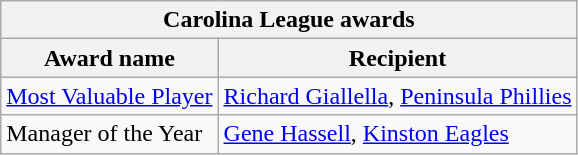<table class="wikitable">
<tr>
<th colspan="2">Carolina League awards</th>
</tr>
<tr>
<th>Award name</th>
<th>Recipient</th>
</tr>
<tr>
<td><a href='#'>Most Valuable Player</a></td>
<td><a href='#'>Richard Giallella</a>, <a href='#'>Peninsula Phillies</a></td>
</tr>
<tr>
<td>Manager of the Year</td>
<td><a href='#'>Gene Hassell</a>, <a href='#'>Kinston Eagles</a></td>
</tr>
</table>
